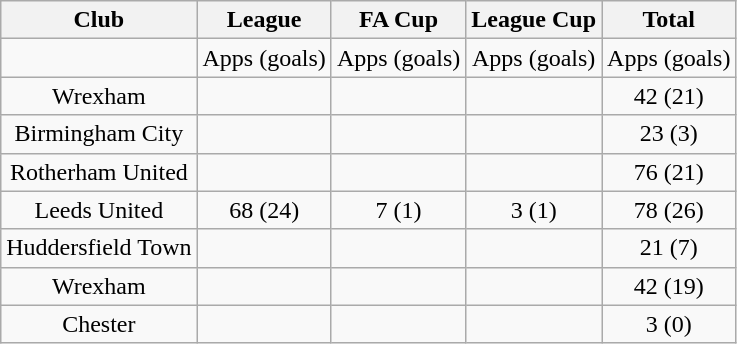<table class="wikitable" style="text-align: center;">
<tr>
<th>Club</th>
<th>League</th>
<th>FA Cup</th>
<th>League Cup</th>
<th>Total</th>
</tr>
<tr>
<td></td>
<td>Apps (goals)</td>
<td>Apps (goals)</td>
<td>Apps (goals)</td>
<td>Apps (goals)</td>
</tr>
<tr>
<td>Wrexham</td>
<td></td>
<td></td>
<td></td>
<td>42 (21)</td>
</tr>
<tr>
<td>Birmingham City</td>
<td></td>
<td></td>
<td></td>
<td>23 (3)</td>
</tr>
<tr>
<td>Rotherham United</td>
<td></td>
<td></td>
<td></td>
<td>76 (21)</td>
</tr>
<tr>
<td>Leeds United</td>
<td>68 (24)</td>
<td>7 (1)</td>
<td>3 (1)</td>
<td>78 (26)</td>
</tr>
<tr>
<td>Huddersfield Town</td>
<td></td>
<td></td>
<td></td>
<td>21 (7)</td>
</tr>
<tr>
<td>Wrexham</td>
<td></td>
<td></td>
<td></td>
<td>42 (19)</td>
</tr>
<tr>
<td>Chester</td>
<td></td>
<td></td>
<td></td>
<td>3 (0)</td>
</tr>
</table>
